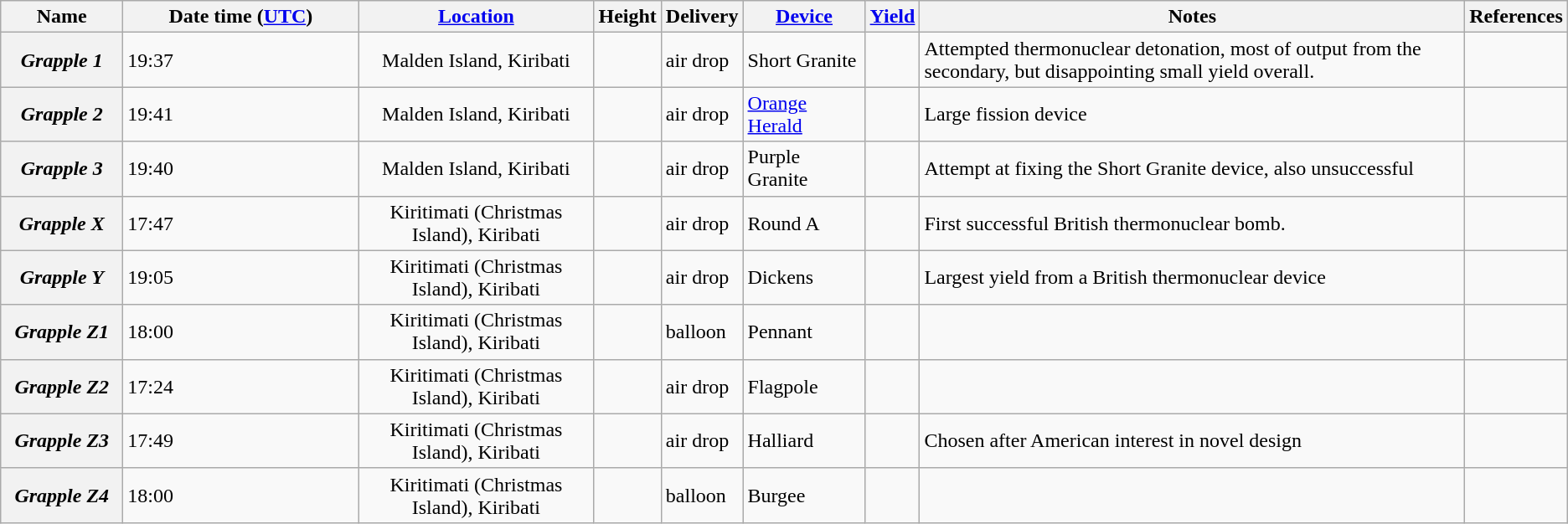<table class="wikitable sortable">
<tr>
<th style=" width: 90px;">Name</th>
<th style=" width: 180px">Date time (<a href='#'>UTC</a>)</th>
<th style=" width: 180px"><a href='#'>Location</a></th>
<th>Height</th>
<th>Delivery</th>
<th style=" width: 90px"><a href='#'>Device</a></th>
<th><a href='#'>Yield</a></th>
<th class="unsortable">Notes</th>
<th class="unsortable">References</th>
</tr>
<tr>
<th><em>Grapple 1</em></th>
<td> 19:37</td>
<td style="text-align:center;">Malden Island, Kiribati<br></td>
<td> </td>
<td>air drop</td>
<td>Short Granite</td>
<td style="text-align:center;"></td>
<td>Attempted thermonuclear detonation, most of output from the secondary, but disappointing small yield overall.</td>
<td></td>
</tr>
<tr>
<th><em>Grapple 2</em></th>
<td> 19:41</td>
<td style="text-align:center;">Malden Island, Kiribati<br></td>
<td> </td>
<td>air drop</td>
<td><a href='#'>Orange Herald</a></td>
<td style="text-align:center;"></td>
<td>Large fission device</td>
<td></td>
</tr>
<tr>
<th><em>Grapple 3</em></th>
<td> 19:40</td>
<td style="text-align:center;">Malden Island, Kiribati<br></td>
<td> </td>
<td>air drop</td>
<td>Purple Granite</td>
<td style="text-align:center;"></td>
<td>Attempt at fixing the Short Granite device, also unsuccessful</td>
<td></td>
</tr>
<tr>
<th><em>Grapple X</em></th>
<td> 17:47</td>
<td style="text-align:center;">Kiritimati (Christmas Island), Kiribati<br></td>
<td> </td>
<td>air drop</td>
<td>Round A</td>
<td style="text-align:center;"></td>
<td>First successful British thermonuclear bomb.</td>
<td></td>
</tr>
<tr>
<th><em>Grapple Y</em></th>
<td> 19:05</td>
<td style="text-align:center;">Kiritimati (Christmas Island), Kiribati<br></td>
<td></td>
<td>air drop</td>
<td>Dickens</td>
<td style="text-align:center;"></td>
<td>Largest yield from a British thermonuclear device</td>
<td></td>
</tr>
<tr>
<th><em>Grapple Z1</em></th>
<td> 18:00</td>
<td style="text-align:center;">Kiritimati (Christmas Island), Kiribati<br></td>
<td> </td>
<td>balloon</td>
<td>Pennant</td>
<td style="text-align:center;"></td>
<td></td>
<td></td>
</tr>
<tr>
<th><em>Grapple Z2</em></th>
<td> 17:24</td>
<td style="text-align:center;">Kiritimati (Christmas Island), Kiribati<br></td>
<td> </td>
<td>air drop</td>
<td>Flagpole</td>
<td style="text-align:center;"></td>
<td></td>
<td></td>
</tr>
<tr>
<th><em>Grapple Z3</em></th>
<td> 17:49</td>
<td style="text-align:center;">Kiritimati (Christmas Island), Kiribati<br></td>
<td></td>
<td>air drop</td>
<td>Halliard</td>
<td style="text-align:center;"></td>
<td>Chosen after American interest in novel design</td>
<td></td>
</tr>
<tr>
<th><em>Grapple Z4</em></th>
<td> 18:00</td>
<td style="text-align:center;">Kiritimati (Christmas Island), Kiribati<br></td>
<td> </td>
<td>balloon</td>
<td>Burgee</td>
<td style="text-align:center;"></td>
<td></td>
<td></td>
</tr>
</table>
